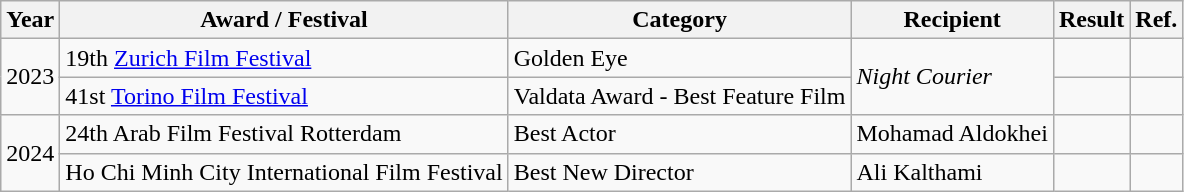<table class="wikitable">
<tr>
<th>Year</th>
<th>Award / Festival</th>
<th>Category</th>
<th>Recipient</th>
<th>Result</th>
<th>Ref.</th>
</tr>
<tr>
<td rowspan="2">2023</td>
<td>19th <a href='#'>Zurich Film Festival</a></td>
<td>Golden Eye</td>
<td rowspan="2"><em>Night Courier</em></td>
<td></td>
<td></td>
</tr>
<tr>
<td>41st <a href='#'>Torino Film Festival</a></td>
<td>Valdata Award - Best Feature Film</td>
<td></td>
<td></td>
</tr>
<tr>
<td rowspan="2">2024</td>
<td>24th Arab Film Festival Rotterdam</td>
<td>Best Actor</td>
<td>Mohamad Aldokhei</td>
<td></td>
<td></td>
</tr>
<tr>
<td>Ho Chi Minh City International Film Festival</td>
<td>Best New Director</td>
<td>Ali Kalthami</td>
<td></td>
<td></td>
</tr>
</table>
